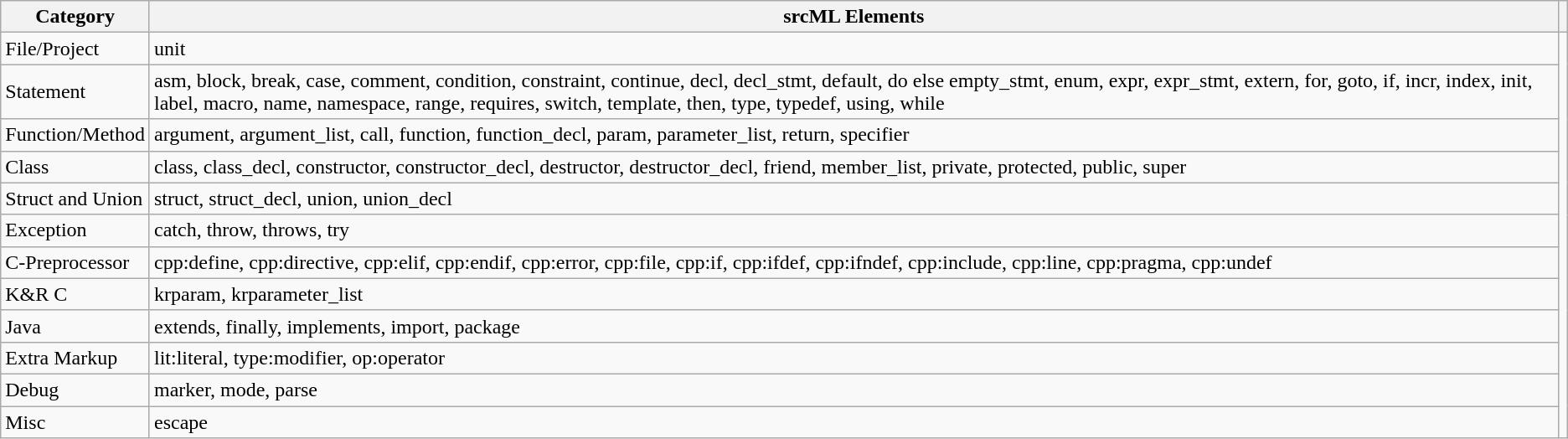<table class="wikitable">
<tr>
<th>Category</th>
<th>srcML Elements</th>
<th></th>
</tr>
<tr>
<td>File/Project</td>
<td>unit</td>
</tr>
<tr>
<td>Statement</td>
<td>asm, block, break, case, comment, condition, constraint, continue, decl, decl_stmt, default, do else empty_stmt, enum, expr, expr_stmt, extern, for, goto, if, incr, index, init, label, macro, name, namespace, range, requires, switch, template, then, type, typedef, using, while</td>
</tr>
<tr>
<td>Function/Method</td>
<td>argument, argument_list, call, function, function_decl, param, parameter_list, return, specifier</td>
</tr>
<tr>
<td>Class</td>
<td>class, class_decl, constructor, constructor_decl, destructor, destructor_decl, friend, member_list, private, protected, public, super</td>
</tr>
<tr>
<td>Struct and Union</td>
<td>struct, struct_decl, union, union_decl</td>
</tr>
<tr>
<td>Exception</td>
<td>catch, throw, throws, try</td>
</tr>
<tr>
<td>C-Preprocessor</td>
<td>cpp:define, cpp:directive, cpp:elif, cpp:endif, cpp:error, cpp:file, cpp:if, cpp:ifdef, cpp:ifndef, cpp:include, cpp:line, cpp:pragma, cpp:undef</td>
</tr>
<tr>
<td>K&R C</td>
<td>krparam, krparameter_list</td>
</tr>
<tr>
<td>Java</td>
<td>extends, finally, implements, import, package</td>
</tr>
<tr>
<td>Extra Markup</td>
<td>lit:literal, type:modifier, op:operator</td>
</tr>
<tr>
<td>Debug</td>
<td>marker, mode, parse</td>
</tr>
<tr>
<td>Misc</td>
<td>escape</td>
</tr>
</table>
